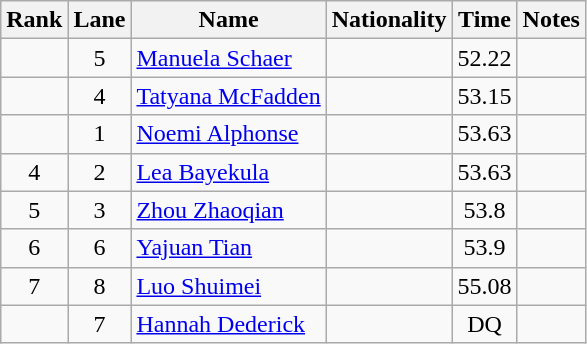<table class='wikitable sortable'  style='text-align:center'>
<tr>
<th>Rank</th>
<th>Lane</th>
<th>Name</th>
<th>Nationality</th>
<th>Time</th>
<th>Notes</th>
</tr>
<tr>
<td></td>
<td>5</td>
<td align=left><a href='#'>Manuela  Schaer </a></td>
<td align=left></td>
<td>52.22</td>
<td></td>
</tr>
<tr>
<td></td>
<td>4</td>
<td align=left><a href='#'>Tatyana McFadden </a></td>
<td align=left></td>
<td>53.15</td>
<td></td>
</tr>
<tr>
<td></td>
<td>1</td>
<td align=left><a href='#'>Noemi  Alphonse </a></td>
<td align=left></td>
<td>53.63</td>
<td></td>
</tr>
<tr>
<td>4</td>
<td>2</td>
<td align=left><a href='#'>Lea Bayekula   </a></td>
<td align=left></td>
<td>53.63</td>
<td></td>
</tr>
<tr>
<td>5</td>
<td>3</td>
<td align=left><a href='#'>Zhou Zhaoqian </a></td>
<td align=left></td>
<td>53.8</td>
<td></td>
</tr>
<tr>
<td>6</td>
<td>6</td>
<td align=left><a href='#'>Yajuan Tian  </a></td>
<td align=left></td>
<td>53.9</td>
<td></td>
</tr>
<tr>
<td>7</td>
<td>8</td>
<td align=left><a href='#'>Luo Shuimei </a></td>
<td align=left></td>
<td>55.08</td>
<td></td>
</tr>
<tr>
<td></td>
<td>7</td>
<td align=left><a href='#'>Hannah Dederick </a></td>
<td align=left></td>
<td>DQ</td>
<td></td>
</tr>
</table>
